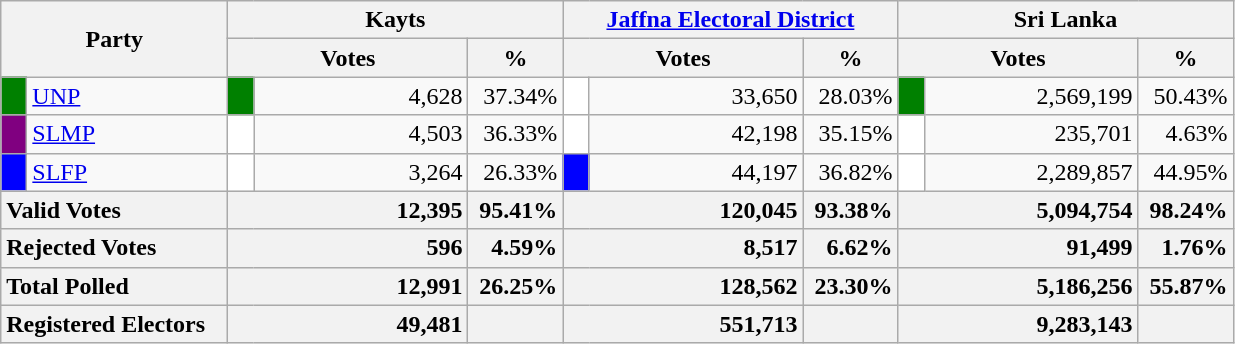<table class="wikitable">
<tr>
<th colspan="2" width="144px"rowspan="2">Party</th>
<th colspan="3" width="216px">Kayts</th>
<th colspan="3" width="216px"><a href='#'>Jaffna Electoral District</a></th>
<th colspan="3" width="216px">Sri Lanka</th>
</tr>
<tr>
<th colspan="2" width="144px">Votes</th>
<th>%</th>
<th colspan="2" width="144px">Votes</th>
<th>%</th>
<th colspan="2" width="144px">Votes</th>
<th>%</th>
</tr>
<tr>
<td style="background-color:green;" width="10px"></td>
<td style="text-align:left;"><a href='#'>UNP</a></td>
<td style="background-color:green;" width="10px"></td>
<td style="text-align:right;">4,628</td>
<td style="text-align:right;">37.34%</td>
<td style="background-color:white;" width="10px"></td>
<td style="text-align:right;">33,650</td>
<td style="text-align:right;">28.03%</td>
<td style="background-color:green;" width="10px"></td>
<td style="text-align:right;">2,569,199</td>
<td style="text-align:right;">50.43%</td>
</tr>
<tr>
<td style="background-color:purple;" width="10px"></td>
<td style="text-align:left;"><a href='#'>SLMP</a></td>
<td style="background-color:white;" width="10px"></td>
<td style="text-align:right;">4,503</td>
<td style="text-align:right;">36.33%</td>
<td style="background-color:white;" width="10px"></td>
<td style="text-align:right;">42,198</td>
<td style="text-align:right;">35.15%</td>
<td style="background-color:white;" width="10px"></td>
<td style="text-align:right;">235,701</td>
<td style="text-align:right;">4.63%</td>
</tr>
<tr>
<td style="background-color:blue;" width="10px"></td>
<td style="text-align:left;"><a href='#'>SLFP</a></td>
<td style="background-color:white;" width="10px"></td>
<td style="text-align:right;">3,264</td>
<td style="text-align:right;">26.33%</td>
<td style="background-color:blue;" width="10px"></td>
<td style="text-align:right;">44,197</td>
<td style="text-align:right;">36.82%</td>
<td style="background-color:white;" width="10px"></td>
<td style="text-align:right;">2,289,857</td>
<td style="text-align:right;">44.95%</td>
</tr>
<tr>
<th colspan="2" width="144px"style="text-align:left;">Valid Votes</th>
<th style="text-align:right;"colspan="2" width="144px">12,395</th>
<th style="text-align:right;">95.41%</th>
<th style="text-align:right;"colspan="2" width="144px">120,045</th>
<th style="text-align:right;">93.38%</th>
<th style="text-align:right;"colspan="2" width="144px">5,094,754</th>
<th style="text-align:right;">98.24%</th>
</tr>
<tr>
<th colspan="2" width="144px"style="text-align:left;">Rejected Votes</th>
<th style="text-align:right;"colspan="2" width="144px">596</th>
<th style="text-align:right;">4.59%</th>
<th style="text-align:right;"colspan="2" width="144px">8,517</th>
<th style="text-align:right;">6.62%</th>
<th style="text-align:right;"colspan="2" width="144px">91,499</th>
<th style="text-align:right;">1.76%</th>
</tr>
<tr>
<th colspan="2" width="144px"style="text-align:left;">Total Polled</th>
<th style="text-align:right;"colspan="2" width="144px">12,991</th>
<th style="text-align:right;">26.25%</th>
<th style="text-align:right;"colspan="2" width="144px">128,562</th>
<th style="text-align:right;">23.30%</th>
<th style="text-align:right;"colspan="2" width="144px">5,186,256</th>
<th style="text-align:right;">55.87%</th>
</tr>
<tr>
<th colspan="2" width="144px"style="text-align:left;">Registered Electors</th>
<th style="text-align:right;"colspan="2" width="144px">49,481</th>
<th></th>
<th style="text-align:right;"colspan="2" width="144px">551,713</th>
<th></th>
<th style="text-align:right;"colspan="2" width="144px">9,283,143</th>
<th></th>
</tr>
</table>
